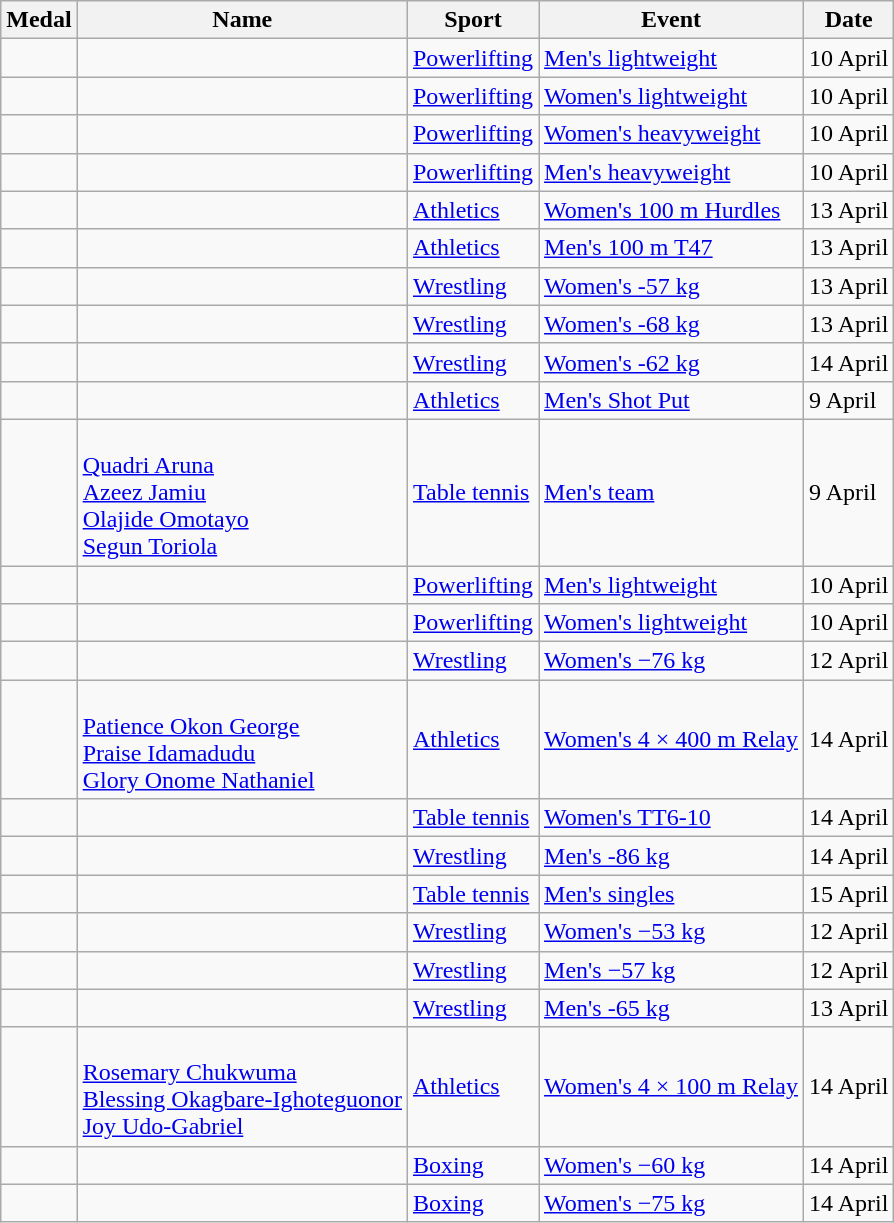<table class="wikitable sortable">
<tr>
<th>Medal</th>
<th>Name</th>
<th>Sport</th>
<th>Event</th>
<th>Date</th>
</tr>
<tr>
<td></td>
<td></td>
<td><a href='#'>Powerlifting</a></td>
<td><a href='#'>Men's lightweight</a></td>
<td>10 April</td>
</tr>
<tr>
<td></td>
<td></td>
<td><a href='#'>Powerlifting</a></td>
<td><a href='#'>Women's lightweight</a></td>
<td>10 April</td>
</tr>
<tr>
<td></td>
<td></td>
<td><a href='#'>Powerlifting</a></td>
<td><a href='#'>Women's heavyweight</a></td>
<td>10 April</td>
</tr>
<tr>
<td></td>
<td></td>
<td><a href='#'>Powerlifting</a></td>
<td><a href='#'>Men's heavyweight</a></td>
<td>10 April</td>
</tr>
<tr>
<td></td>
<td></td>
<td><a href='#'>Athletics</a></td>
<td><a href='#'>Women's 100 m Hurdles</a></td>
<td>13 April</td>
</tr>
<tr>
<td></td>
<td></td>
<td><a href='#'>Athletics</a></td>
<td><a href='#'>Men's 100 m T47</a></td>
<td>13 April</td>
</tr>
<tr>
<td></td>
<td></td>
<td><a href='#'>Wrestling</a></td>
<td><a href='#'>Women's -57 kg</a></td>
<td>13 April</td>
</tr>
<tr>
<td></td>
<td></td>
<td><a href='#'>Wrestling</a></td>
<td><a href='#'>Women's -68 kg</a></td>
<td>13 April</td>
</tr>
<tr>
<td></td>
<td></td>
<td><a href='#'>Wrestling</a></td>
<td><a href='#'>Women's -62 kg</a></td>
<td>14 April</td>
</tr>
<tr>
<td></td>
<td></td>
<td><a href='#'>Athletics</a></td>
<td><a href='#'>Men's Shot Put</a></td>
<td>9 April</td>
</tr>
<tr>
<td></td>
<td><br><a href='#'>Quadri Aruna</a><br><a href='#'>Azeez Jamiu</a><br><a href='#'>Olajide Omotayo</a><br><a href='#'>Segun Toriola</a></td>
<td><a href='#'>Table tennis</a></td>
<td><a href='#'>Men's team</a></td>
<td>9 April</td>
</tr>
<tr>
<td></td>
<td></td>
<td><a href='#'>Powerlifting</a></td>
<td><a href='#'>Men's lightweight</a></td>
<td>10 April</td>
</tr>
<tr>
<td></td>
<td></td>
<td><a href='#'>Powerlifting</a></td>
<td><a href='#'>Women's lightweight</a></td>
<td>10 April</td>
</tr>
<tr>
<td></td>
<td></td>
<td><a href='#'>Wrestling</a></td>
<td><a href='#'>Women's −76 kg</a></td>
<td>12 April</td>
</tr>
<tr>
<td></td>
<td><br><a href='#'>Patience Okon George</a><br><a href='#'>Praise Idamadudu</a><br><a href='#'>Glory Onome Nathaniel</a></td>
<td><a href='#'>Athletics</a></td>
<td><a href='#'>Women's 4 × 400 m Relay</a></td>
<td>14 April</td>
</tr>
<tr>
<td></td>
<td></td>
<td><a href='#'>Table tennis</a></td>
<td><a href='#'>Women's TT6-10</a></td>
<td>14 April</td>
</tr>
<tr>
<td></td>
<td></td>
<td><a href='#'>Wrestling</a></td>
<td><a href='#'>Men's -86 kg</a></td>
<td>14 April</td>
</tr>
<tr>
<td></td>
<td></td>
<td><a href='#'>Table tennis</a></td>
<td><a href='#'>Men's singles</a></td>
<td>15 April</td>
</tr>
<tr>
<td></td>
<td></td>
<td><a href='#'>Wrestling</a></td>
<td><a href='#'>Women's −53 kg</a></td>
<td>12 April</td>
</tr>
<tr>
<td></td>
<td></td>
<td><a href='#'>Wrestling</a></td>
<td><a href='#'>Men's −57 kg</a></td>
<td>12 April</td>
</tr>
<tr>
<td></td>
<td></td>
<td><a href='#'>Wrestling</a></td>
<td><a href='#'>Men's  -65 kg</a></td>
<td>13 April</td>
</tr>
<tr>
<td></td>
<td><br><a href='#'>Rosemary Chukwuma</a><br><a href='#'>Blessing Okagbare-Ighoteguonor</a><br><a href='#'>Joy Udo-Gabriel</a></td>
<td><a href='#'>Athletics</a></td>
<td><a href='#'>Women's 4 × 100 m Relay</a></td>
<td>14 April</td>
</tr>
<tr>
<td></td>
<td></td>
<td><a href='#'>Boxing</a></td>
<td><a href='#'>Women's −60 kg</a></td>
<td>14 April</td>
</tr>
<tr>
<td></td>
<td></td>
<td><a href='#'>Boxing</a></td>
<td><a href='#'>Women's −75 kg</a></td>
<td>14 April</td>
</tr>
</table>
